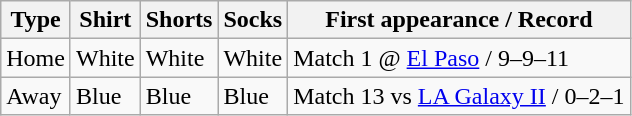<table class="wikitable">
<tr>
<th>Type</th>
<th>Shirt</th>
<th>Shorts</th>
<th>Socks</th>
<th>First appearance / Record</th>
</tr>
<tr>
<td>Home</td>
<td>White</td>
<td>White</td>
<td>White</td>
<td>Match 1 @ <a href='#'>El Paso</a> / 9–9–11</td>
</tr>
<tr>
<td>Away</td>
<td>Blue</td>
<td>Blue</td>
<td>Blue</td>
<td>Match 13 vs <a href='#'>LA Galaxy II</a>  / 0–2–1</td>
</tr>
</table>
